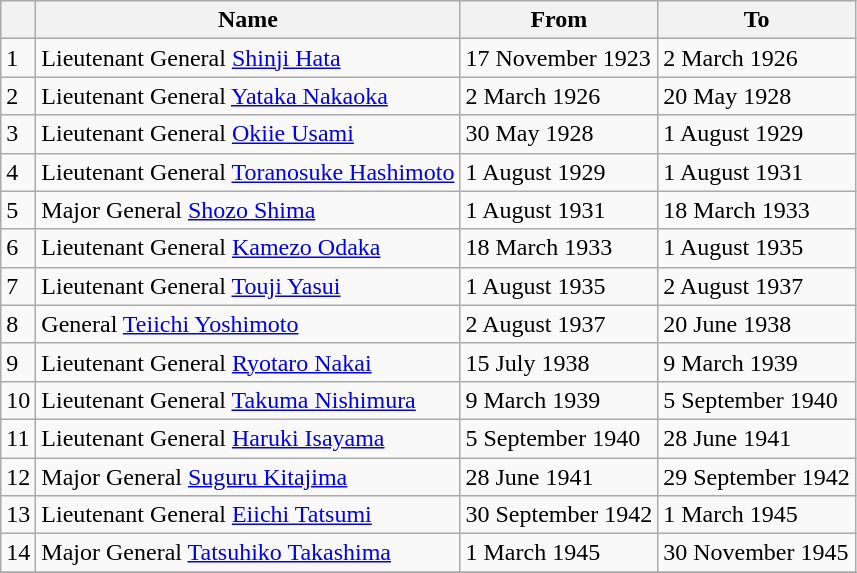<table class=wikitable>
<tr>
<th></th>
<th>Name</th>
<th>From</th>
<th>To</th>
</tr>
<tr>
<td>1</td>
<td>Lieutenant General <a href='#'>Shinji Hata</a></td>
<td>17 November 1923</td>
<td>2 March 1926</td>
</tr>
<tr>
<td>2</td>
<td>Lieutenant General <a href='#'>Yataka Nakaoka</a></td>
<td>2 March 1926</td>
<td>20 May 1928</td>
</tr>
<tr>
<td>3</td>
<td>Lieutenant General <a href='#'>Okiie Usami</a></td>
<td>30 May 1928</td>
<td>1 August 1929</td>
</tr>
<tr>
<td>4</td>
<td>Lieutenant General <a href='#'>Toranosuke Hashimoto</a></td>
<td>1 August 1929</td>
<td>1 August 1931</td>
</tr>
<tr>
<td>5</td>
<td>Major General <a href='#'>Shozo Shima</a></td>
<td>1 August 1931</td>
<td>18 March 1933</td>
</tr>
<tr>
<td>6</td>
<td>Lieutenant General <a href='#'>Kamezo Odaka</a></td>
<td>18 March 1933</td>
<td>1 August 1935</td>
</tr>
<tr>
<td>7</td>
<td>Lieutenant General <a href='#'>Touji Yasui</a></td>
<td>1 August 1935</td>
<td>2 August 1937</td>
</tr>
<tr>
<td>8</td>
<td>General <a href='#'>Teiichi Yoshimoto</a></td>
<td>2 August 1937</td>
<td>20 June 1938</td>
</tr>
<tr>
<td>9</td>
<td>Lieutenant General <a href='#'>Ryotaro Nakai</a></td>
<td>15 July 1938</td>
<td>9 March 1939</td>
</tr>
<tr>
<td>10</td>
<td>Lieutenant General <a href='#'>Takuma Nishimura</a></td>
<td>9 March 1939</td>
<td>5 September 1940</td>
</tr>
<tr>
<td>11</td>
<td>Lieutenant General <a href='#'>Haruki Isayama</a></td>
<td>5 September 1940</td>
<td>28 June 1941</td>
</tr>
<tr>
<td>12</td>
<td>Major General <a href='#'>Suguru Kitajima</a></td>
<td>28 June 1941</td>
<td>29 September 1942</td>
</tr>
<tr>
<td>13</td>
<td>Lieutenant General <a href='#'>Eiichi Tatsumi</a></td>
<td>30 September 1942</td>
<td>1 March 1945</td>
</tr>
<tr>
<td>14</td>
<td>Major General <a href='#'>Tatsuhiko Takashima</a></td>
<td>1 March 1945</td>
<td>30 November 1945</td>
</tr>
<tr>
</tr>
</table>
